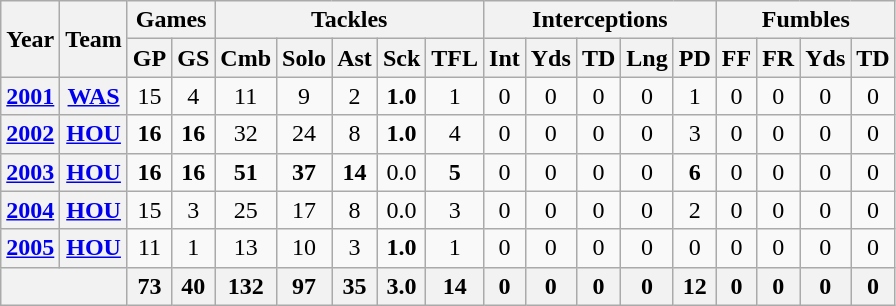<table class="wikitable" style="text-align:center">
<tr>
<th rowspan="2">Year</th>
<th rowspan="2">Team</th>
<th colspan="2">Games</th>
<th colspan="5">Tackles</th>
<th colspan="5">Interceptions</th>
<th colspan="4">Fumbles</th>
</tr>
<tr>
<th>GP</th>
<th>GS</th>
<th>Cmb</th>
<th>Solo</th>
<th>Ast</th>
<th>Sck</th>
<th>TFL</th>
<th>Int</th>
<th>Yds</th>
<th>TD</th>
<th>Lng</th>
<th>PD</th>
<th>FF</th>
<th>FR</th>
<th>Yds</th>
<th>TD</th>
</tr>
<tr>
<th><a href='#'>2001</a></th>
<th><a href='#'>WAS</a></th>
<td>15</td>
<td>4</td>
<td>11</td>
<td>9</td>
<td>2</td>
<td><strong>1.0</strong></td>
<td>1</td>
<td>0</td>
<td>0</td>
<td>0</td>
<td>0</td>
<td>1</td>
<td>0</td>
<td>0</td>
<td>0</td>
<td>0</td>
</tr>
<tr>
<th><a href='#'>2002</a></th>
<th><a href='#'>HOU</a></th>
<td><strong>16</strong></td>
<td><strong>16</strong></td>
<td>32</td>
<td>24</td>
<td>8</td>
<td><strong>1.0</strong></td>
<td>4</td>
<td>0</td>
<td>0</td>
<td>0</td>
<td>0</td>
<td>3</td>
<td>0</td>
<td>0</td>
<td>0</td>
<td>0</td>
</tr>
<tr>
<th><a href='#'>2003</a></th>
<th><a href='#'>HOU</a></th>
<td><strong>16</strong></td>
<td><strong>16</strong></td>
<td><strong>51</strong></td>
<td><strong>37</strong></td>
<td><strong>14</strong></td>
<td>0.0</td>
<td><strong>5</strong></td>
<td>0</td>
<td>0</td>
<td>0</td>
<td>0</td>
<td><strong>6</strong></td>
<td>0</td>
<td>0</td>
<td>0</td>
<td>0</td>
</tr>
<tr>
<th><a href='#'>2004</a></th>
<th><a href='#'>HOU</a></th>
<td>15</td>
<td>3</td>
<td>25</td>
<td>17</td>
<td>8</td>
<td>0.0</td>
<td>3</td>
<td>0</td>
<td>0</td>
<td>0</td>
<td>0</td>
<td>2</td>
<td>0</td>
<td>0</td>
<td>0</td>
<td>0</td>
</tr>
<tr>
<th><a href='#'>2005</a></th>
<th><a href='#'>HOU</a></th>
<td>11</td>
<td>1</td>
<td>13</td>
<td>10</td>
<td>3</td>
<td><strong>1.0</strong></td>
<td>1</td>
<td>0</td>
<td>0</td>
<td>0</td>
<td>0</td>
<td>0</td>
<td>0</td>
<td>0</td>
<td>0</td>
<td>0</td>
</tr>
<tr>
<th colspan="2"></th>
<th>73</th>
<th>40</th>
<th>132</th>
<th>97</th>
<th>35</th>
<th>3.0</th>
<th>14</th>
<th>0</th>
<th>0</th>
<th>0</th>
<th>0</th>
<th>12</th>
<th>0</th>
<th>0</th>
<th>0</th>
<th>0</th>
</tr>
</table>
